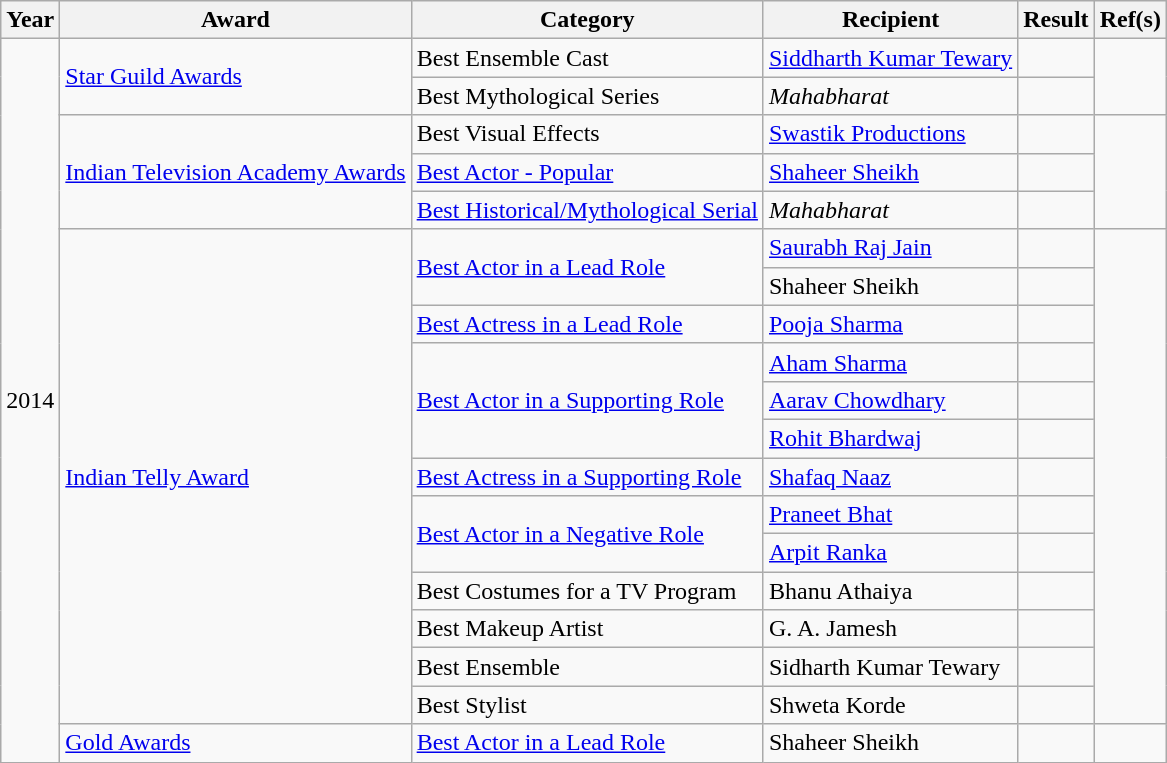<table class="wikitable">
<tr>
<th>Year</th>
<th>Award</th>
<th>Category</th>
<th>Recipient</th>
<th>Result</th>
<th>Ref(s)</th>
</tr>
<tr>
<td rowspan="19">2014</td>
<td rowspan="2"><a href='#'>Star Guild Awards</a></td>
<td>Best Ensemble Cast</td>
<td><a href='#'>Siddharth Kumar Tewary</a></td>
<td></td>
<td rowspan="2"></td>
</tr>
<tr>
<td>Best Mythological Series</td>
<td><em>Mahabharat</em></td>
<td></td>
</tr>
<tr>
<td rowspan="3"><a href='#'>Indian Television Academy Awards</a></td>
<td>Best Visual Effects</td>
<td><a href='#'>Swastik Productions</a></td>
<td></td>
<td rowspan="3"></td>
</tr>
<tr>
<td><a href='#'>Best Actor - Popular</a></td>
<td><a href='#'>Shaheer Sheikh</a></td>
<td></td>
</tr>
<tr>
<td><a href='#'>Best Historical/Mythological Serial</a></td>
<td><em>Mahabharat</em></td>
<td></td>
</tr>
<tr>
<td rowspan="13"><a href='#'>Indian Telly Award</a></td>
<td rowspan="2"><a href='#'>Best Actor in a Lead Role</a></td>
<td><a href='#'>Saurabh Raj Jain</a></td>
<td></td>
<td rowspan="13"></td>
</tr>
<tr>
<td>Shaheer Sheikh</td>
<td></td>
</tr>
<tr>
<td><a href='#'>Best Actress in a Lead Role</a></td>
<td><a href='#'>Pooja Sharma</a></td>
<td></td>
</tr>
<tr>
<td rowspan="3"><a href='#'>Best Actor in a Supporting Role</a></td>
<td><a href='#'>Aham Sharma</a></td>
<td></td>
</tr>
<tr>
<td><a href='#'>Aarav Chowdhary</a></td>
<td></td>
</tr>
<tr>
<td><a href='#'>Rohit Bhardwaj</a></td>
<td></td>
</tr>
<tr>
<td><a href='#'>Best Actress in a Supporting Role</a></td>
<td><a href='#'>Shafaq Naaz</a></td>
<td></td>
</tr>
<tr>
<td rowspan="2"><a href='#'>Best Actor in a Negative Role</a></td>
<td><a href='#'>Praneet Bhat</a></td>
<td></td>
</tr>
<tr>
<td><a href='#'>Arpit Ranka</a></td>
<td></td>
</tr>
<tr>
<td>Best Costumes for a TV Program</td>
<td>Bhanu Athaiya</td>
<td></td>
</tr>
<tr>
<td>Best Makeup Artist</td>
<td>G. A. Jamesh</td>
<td></td>
</tr>
<tr>
<td>Best Ensemble</td>
<td>Sidharth Kumar Tewary</td>
<td></td>
</tr>
<tr>
<td>Best Stylist</td>
<td>Shweta Korde</td>
<td></td>
</tr>
<tr>
<td><a href='#'>Gold Awards</a></td>
<td><a href='#'>Best Actor in a Lead Role</a></td>
<td>Shaheer Sheikh</td>
<td></td>
<td></td>
</tr>
</table>
